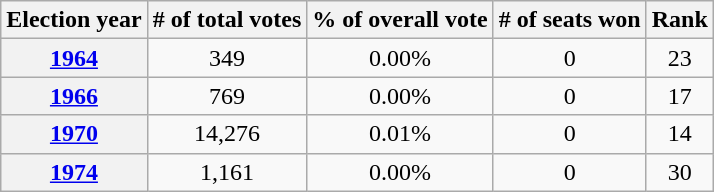<table class="wikitable sortable">
<tr>
<th>Election year</th>
<th># of total votes</th>
<th>% of overall vote</th>
<th># of seats won</th>
<th>Rank</th>
</tr>
<tr>
<th><a href='#'>1964</a></th>
<td style="text-align:center;"> 349</td>
<td style="text-align:center;"> 0.00%</td>
<td style="text-align:center;"> 0</td>
<td style="text-align:center;">23</td>
</tr>
<tr>
<th><a href='#'>1966</a></th>
<td style="text-align:center;"> 769</td>
<td style="text-align:center;"> 0.00%</td>
<td style="text-align:center;"> 0</td>
<td style="text-align:center;">17</td>
</tr>
<tr>
<th><a href='#'>1970</a></th>
<td style="text-align:center;"> 14,276</td>
<td style="text-align:center;"> 0.01%</td>
<td style="text-align:center;"> 0</td>
<td style="text-align:center;">14</td>
</tr>
<tr>
<th><a href='#'>1974</a></th>
<td style="text-align:center;"> 1,161</td>
<td style="text-align:center;"> 0.00%</td>
<td style="text-align:center;"> 0</td>
<td style="text-align:center;">30</td>
</tr>
</table>
